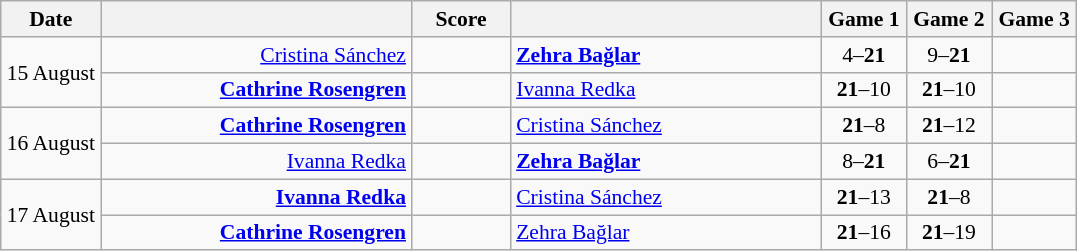<table class="wikitable" style="text-align: center; font-size:90% ">
<tr>
<th width="60">Date</th>
<th align="right" width="200"></th>
<th width="60">Score</th>
<th align="left" width="200"></th>
<th width="50">Game 1</th>
<th width="50">Game 2</th>
<th width="50">Game 3</th>
</tr>
<tr>
<td rowspan="2">15 August</td>
<td align="right"><a href='#'>Cristina Sánchez</a> </td>
<td align="center"></td>
<td align="left"><strong> <a href='#'>Zehra Bağlar</a></strong></td>
<td>4–<strong>21</strong></td>
<td>9–<strong>21</strong></td>
<td></td>
</tr>
<tr>
<td align="right"><strong><a href='#'>Cathrine Rosengren</a> </strong></td>
<td align="center"></td>
<td align="left"> <a href='#'>Ivanna Redka</a></td>
<td><strong>21</strong>–10</td>
<td><strong>21</strong>–10</td>
<td></td>
</tr>
<tr>
<td rowspan="2">16 August</td>
<td align="right"><strong><a href='#'>Cathrine Rosengren</a> </strong></td>
<td align="center"></td>
<td align="left"> <a href='#'>Cristina Sánchez</a></td>
<td><strong>21</strong>–8</td>
<td><strong>21</strong>–12</td>
<td></td>
</tr>
<tr>
<td align="right"><a href='#'>Ivanna Redka</a> </td>
<td align="center"></td>
<td align="left"><strong> <a href='#'>Zehra Bağlar</a></strong></td>
<td>8–<strong>21</strong></td>
<td>6–<strong>21</strong></td>
<td></td>
</tr>
<tr>
<td rowspan="2">17 August</td>
<td align="right"><strong><a href='#'>Ivanna Redka</a> </strong></td>
<td align="center"></td>
<td align="left"> <a href='#'>Cristina Sánchez</a></td>
<td><strong>21</strong>–13</td>
<td><strong>21</strong>–8</td>
<td></td>
</tr>
<tr>
<td align="right"><strong><a href='#'>Cathrine Rosengren</a> </strong></td>
<td align="center"></td>
<td align="left"> <a href='#'>Zehra Bağlar</a></td>
<td><strong>21</strong>–16</td>
<td><strong>21</strong>–19</td>
<td></td>
</tr>
</table>
